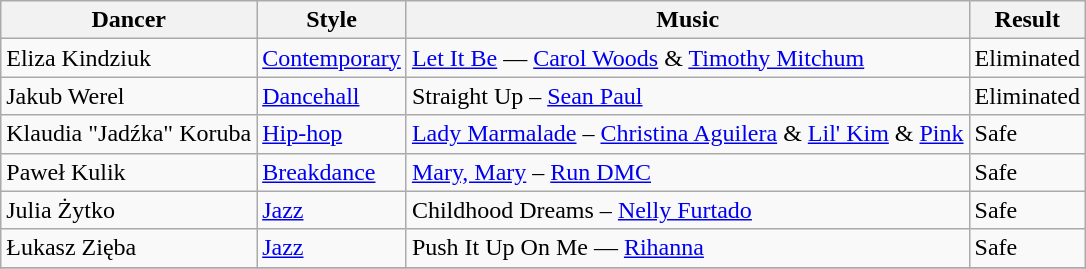<table class="wikitable">
<tr>
<th>Dancer</th>
<th>Style</th>
<th>Music</th>
<th>Result</th>
</tr>
<tr>
<td>Eliza Kindziuk</td>
<td><a href='#'>Contemporary</a></td>
<td><a href='#'>Let It Be</a> — <a href='#'>Carol Woods</a> & <a href='#'>Timothy Mitchum</a></td>
<td>Eliminated</td>
</tr>
<tr>
<td>Jakub Werel</td>
<td><a href='#'>Dancehall</a></td>
<td>Straight Up – <a href='#'>Sean Paul</a></td>
<td>Eliminated</td>
</tr>
<tr>
<td>Klaudia "Jadźka" Koruba</td>
<td><a href='#'>Hip-hop</a></td>
<td><a href='#'>Lady Marmalade</a> – <a href='#'>Christina Aguilera</a> & <a href='#'>Lil' Kim</a> & <a href='#'>Pink</a></td>
<td>Safe</td>
</tr>
<tr>
<td>Paweł Kulik</td>
<td><a href='#'>Breakdance</a></td>
<td><a href='#'>Mary, Mary</a> – <a href='#'>Run DMC</a></td>
<td>Safe</td>
</tr>
<tr>
<td>Julia Żytko</td>
<td><a href='#'>Jazz</a></td>
<td>Childhood Dreams – <a href='#'>Nelly Furtado</a></td>
<td>Safe</td>
</tr>
<tr>
<td>Łukasz Zięba</td>
<td><a href='#'>Jazz</a></td>
<td>Push It Up On Me — <a href='#'>Rihanna</a></td>
<td>Safe</td>
</tr>
<tr>
</tr>
</table>
